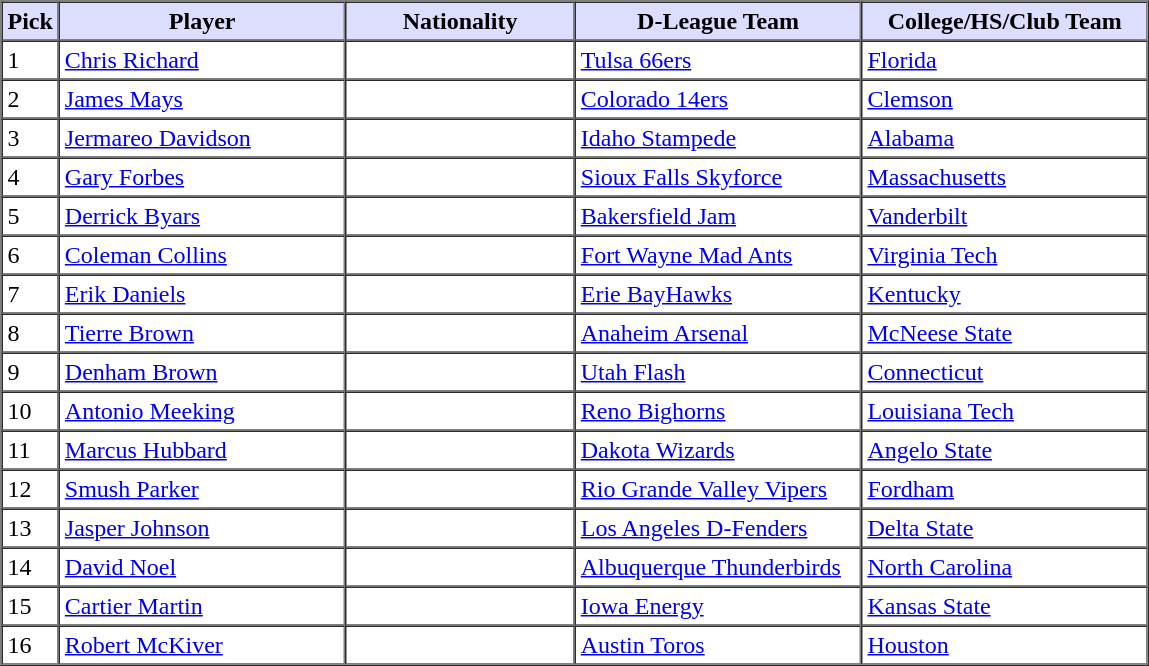<table border="1" cellpadding="3" cellspacing="0">
<tr>
<th bgcolor="#DDDDFF" width="5%">Pick</th>
<th bgcolor="#DDDDFF" width="25%">Player</th>
<th bgcolor="#DDDDFF" width="20%">Nationality</th>
<th bgcolor="#DDDDFF" width="25%">D-League Team</th>
<th bgcolor="#DDDDFF" width="25%">College/HS/Club Team</th>
</tr>
<tr>
<td>1</td>
<td><a href='#'>Chris Richard</a></td>
<td></td>
<td><a href='#'>Tulsa 66ers</a></td>
<td><a href='#'>Florida</a></td>
</tr>
<tr>
<td>2</td>
<td><a href='#'>James Mays</a></td>
<td></td>
<td><a href='#'>Colorado 14ers</a></td>
<td><a href='#'>Clemson</a></td>
</tr>
<tr>
<td>3</td>
<td><a href='#'>Jermareo Davidson</a></td>
<td></td>
<td><a href='#'>Idaho Stampede</a></td>
<td><a href='#'>Alabama</a></td>
</tr>
<tr>
<td>4</td>
<td><a href='#'>Gary Forbes</a></td>
<td></td>
<td><a href='#'>Sioux Falls Skyforce</a></td>
<td><a href='#'>Massachusetts</a></td>
</tr>
<tr>
<td>5</td>
<td><a href='#'>Derrick Byars</a></td>
<td></td>
<td><a href='#'>Bakersfield Jam</a></td>
<td><a href='#'>Vanderbilt</a></td>
</tr>
<tr>
<td>6</td>
<td><a href='#'>Coleman Collins</a></td>
<td></td>
<td><a href='#'>Fort Wayne Mad Ants</a></td>
<td><a href='#'>Virginia Tech</a></td>
</tr>
<tr>
<td>7</td>
<td><a href='#'>Erik Daniels</a></td>
<td></td>
<td><a href='#'>Erie BayHawks</a></td>
<td><a href='#'>Kentucky</a></td>
</tr>
<tr>
<td>8</td>
<td><a href='#'>Tierre Brown</a></td>
<td></td>
<td><a href='#'>Anaheim Arsenal</a></td>
<td><a href='#'>McNeese State</a></td>
</tr>
<tr>
<td>9</td>
<td><a href='#'>Denham Brown</a></td>
<td></td>
<td><a href='#'>Utah Flash</a></td>
<td><a href='#'>Connecticut</a></td>
</tr>
<tr>
<td>10</td>
<td><a href='#'>Antonio Meeking</a></td>
<td></td>
<td><a href='#'>Reno Bighorns</a></td>
<td><a href='#'>Louisiana Tech</a></td>
</tr>
<tr>
<td>11</td>
<td><a href='#'>Marcus Hubbard</a></td>
<td></td>
<td><a href='#'>Dakota Wizards</a></td>
<td><a href='#'>Angelo State</a></td>
</tr>
<tr>
<td>12</td>
<td><a href='#'>Smush Parker</a></td>
<td></td>
<td><a href='#'>Rio Grande Valley Vipers</a></td>
<td><a href='#'>Fordham</a></td>
</tr>
<tr>
<td>13</td>
<td><a href='#'>Jasper Johnson</a></td>
<td></td>
<td><a href='#'>Los Angeles D-Fenders</a></td>
<td><a href='#'>Delta State</a></td>
</tr>
<tr>
<td>14</td>
<td><a href='#'>David Noel</a></td>
<td></td>
<td><a href='#'>Albuquerque Thunderbirds</a></td>
<td><a href='#'>North Carolina</a></td>
</tr>
<tr>
<td>15</td>
<td><a href='#'>Cartier Martin</a></td>
<td></td>
<td><a href='#'>Iowa Energy</a></td>
<td><a href='#'>Kansas State</a></td>
</tr>
<tr>
<td>16</td>
<td><a href='#'>Robert McKiver</a></td>
<td></td>
<td><a href='#'>Austin Toros</a></td>
<td><a href='#'>Houston</a></td>
</tr>
</table>
